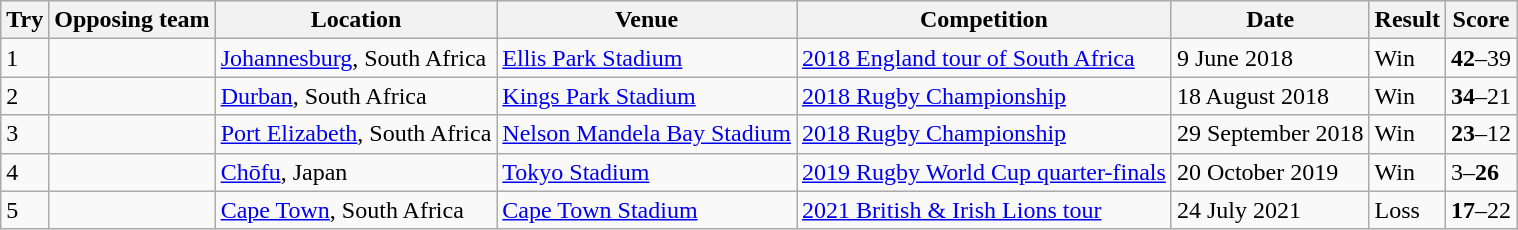<table class="wikitable" style="font-size:100%">
<tr>
<th>Try</th>
<th>Opposing team</th>
<th>Location</th>
<th>Venue</th>
<th>Competition</th>
<th>Date</th>
<th>Result</th>
<th>Score</th>
</tr>
<tr>
<td>1</td>
<td></td>
<td><a href='#'>Johannesburg</a>, South Africa</td>
<td><a href='#'>Ellis Park Stadium</a></td>
<td><a href='#'>2018 England tour of South Africa</a></td>
<td>9 June 2018</td>
<td>Win</td>
<td><strong>42</strong>–39</td>
</tr>
<tr>
<td>2</td>
<td></td>
<td><a href='#'>Durban</a>, South Africa</td>
<td><a href='#'>Kings Park Stadium</a></td>
<td><a href='#'>2018 Rugby Championship</a></td>
<td>18 August 2018</td>
<td>Win</td>
<td><strong>34</strong>–21</td>
</tr>
<tr>
<td>3</td>
<td></td>
<td><a href='#'>Port Elizabeth</a>, South Africa</td>
<td><a href='#'>Nelson Mandela Bay Stadium</a></td>
<td><a href='#'>2018 Rugby Championship</a></td>
<td>29 September 2018</td>
<td>Win</td>
<td><strong>23</strong>–12</td>
</tr>
<tr>
<td>4</td>
<td></td>
<td><a href='#'>Chōfu</a>, Japan</td>
<td><a href='#'>Tokyo Stadium</a></td>
<td><a href='#'>2019 Rugby World Cup quarter-finals</a></td>
<td>20 October 2019</td>
<td>Win</td>
<td>3–<strong>26</strong></td>
</tr>
<tr>
<td>5</td>
<td></td>
<td><a href='#'>Cape Town</a>, South Africa</td>
<td><a href='#'>Cape Town Stadium</a></td>
<td><a href='#'>2021 British & Irish Lions tour</a></td>
<td>24 July 2021</td>
<td>Loss</td>
<td><strong>17</strong>–22</td>
</tr>
</table>
